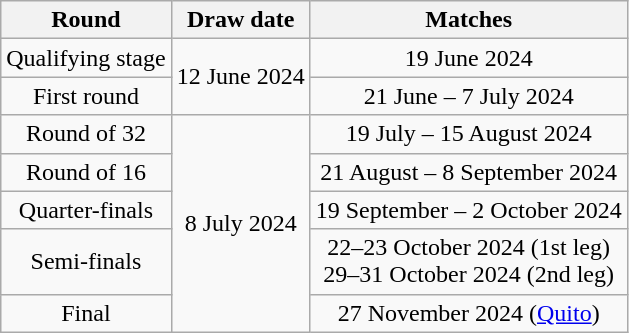<table class="wikitable" style="text-align:center">
<tr>
<th>Round</th>
<th>Draw date</th>
<th>Matches</th>
</tr>
<tr>
<td>Qualifying stage</td>
<td rowspan=2>12 June 2024</td>
<td>19 June 2024</td>
</tr>
<tr>
<td>First round</td>
<td>21 June – 7 July 2024</td>
</tr>
<tr>
<td>Round of 32</td>
<td rowspan=5>8 July 2024</td>
<td>19 July – 15 August 2024</td>
</tr>
<tr>
<td>Round of 16</td>
<td>21 August – 8 September 2024</td>
</tr>
<tr>
<td>Quarter-finals</td>
<td>19 September – 2 October 2024</td>
</tr>
<tr>
<td>Semi-finals</td>
<td>22–23 October 2024 (1st leg)<br>29–31 October 2024 (2nd leg)</td>
</tr>
<tr>
<td>Final</td>
<td>27 November 2024 (<a href='#'>Quito</a>)</td>
</tr>
</table>
